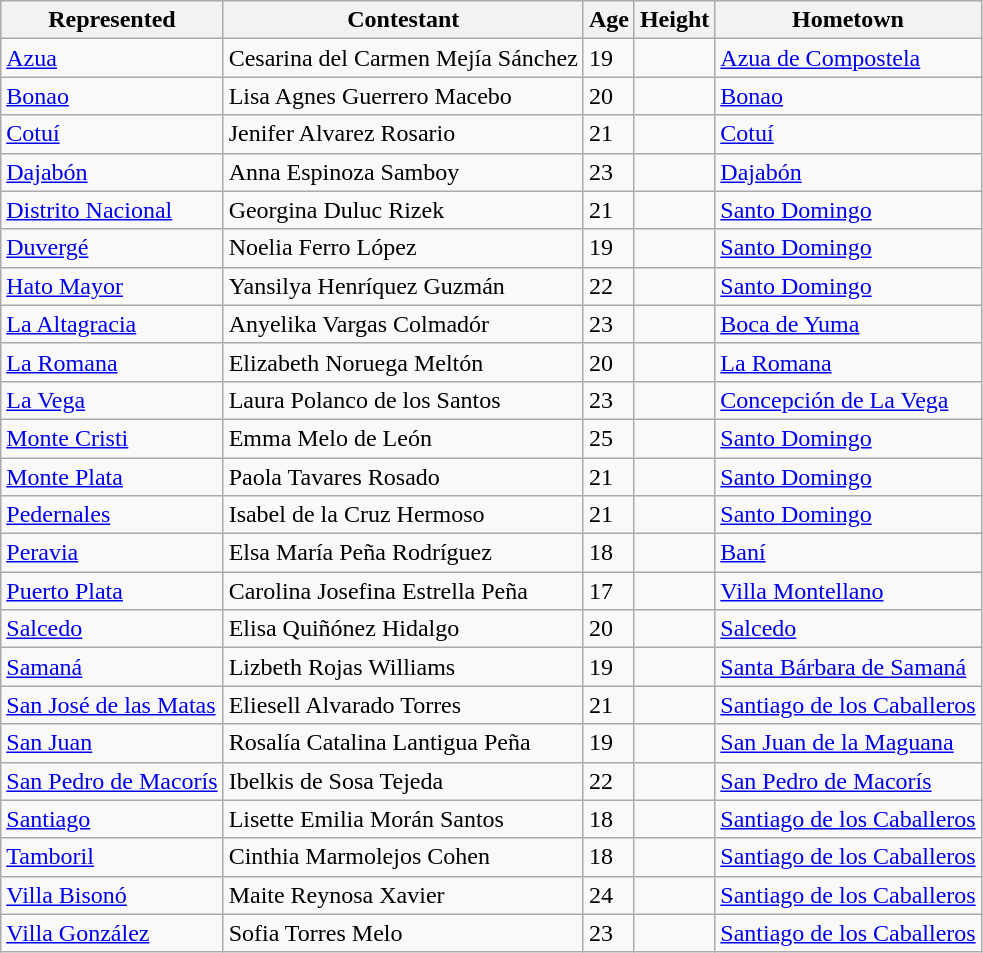<table class="sortable wikitable">
<tr>
<th>Represented</th>
<th>Contestant</th>
<th>Age</th>
<th>Height</th>
<th>Hometown</th>
</tr>
<tr>
<td><a href='#'>Azua</a></td>
<td>Cesarina del Carmen Mejía Sánchez</td>
<td>19</td>
<td></td>
<td><a href='#'>Azua de Compostela</a></td>
</tr>
<tr>
<td><a href='#'>Bonao</a></td>
<td>Lisa Agnes Guerrero Macebo</td>
<td>20</td>
<td></td>
<td><a href='#'>Bonao</a></td>
</tr>
<tr>
<td><a href='#'>Cotuí</a></td>
<td>Jenifer Alvarez Rosario</td>
<td>21</td>
<td></td>
<td><a href='#'>Cotuí</a></td>
</tr>
<tr>
<td><a href='#'>Dajabón</a></td>
<td>Anna Espinoza Samboy</td>
<td>23</td>
<td></td>
<td><a href='#'>Dajabón</a></td>
</tr>
<tr>
<td><a href='#'>Distrito Nacional</a></td>
<td>Georgina Duluc Rizek</td>
<td>21</td>
<td></td>
<td><a href='#'>Santo Domingo</a></td>
</tr>
<tr>
<td><a href='#'>Duvergé</a></td>
<td>Noelia Ferro López</td>
<td>19</td>
<td></td>
<td><a href='#'>Santo Domingo</a></td>
</tr>
<tr>
<td><a href='#'>Hato Mayor</a></td>
<td>Yansilya Henríquez Guzmán</td>
<td>22</td>
<td></td>
<td><a href='#'>Santo Domingo</a></td>
</tr>
<tr>
<td><a href='#'>La Altagracia</a></td>
<td>Anyelika Vargas Colmadór</td>
<td>23</td>
<td></td>
<td><a href='#'>Boca de Yuma</a></td>
</tr>
<tr>
<td><a href='#'>La Romana</a></td>
<td>Elizabeth Noruega Meltón</td>
<td>20</td>
<td></td>
<td><a href='#'>La Romana</a></td>
</tr>
<tr>
<td><a href='#'>La Vega</a></td>
<td>Laura Polanco de los Santos</td>
<td>23</td>
<td></td>
<td><a href='#'>Concepción de La Vega</a></td>
</tr>
<tr>
<td><a href='#'>Monte Cristi</a></td>
<td>Emma Melo de León</td>
<td>25</td>
<td></td>
<td><a href='#'>Santo Domingo</a></td>
</tr>
<tr>
<td><a href='#'>Monte Plata</a></td>
<td>Paola Tavares Rosado</td>
<td>21</td>
<td></td>
<td><a href='#'>Santo Domingo</a></td>
</tr>
<tr>
<td><a href='#'>Pedernales</a></td>
<td>Isabel de la Cruz Hermoso</td>
<td>21</td>
<td></td>
<td><a href='#'>Santo Domingo</a></td>
</tr>
<tr>
<td><a href='#'>Peravia</a></td>
<td>Elsa María Peña Rodríguez</td>
<td>18</td>
<td></td>
<td><a href='#'>Baní</a></td>
</tr>
<tr>
<td><a href='#'>Puerto Plata</a></td>
<td>Carolina Josefina Estrella Peña</td>
<td>17</td>
<td></td>
<td><a href='#'>Villa Montellano</a></td>
</tr>
<tr>
<td><a href='#'>Salcedo</a></td>
<td>Elisa Quiñónez Hidalgo</td>
<td>20</td>
<td></td>
<td><a href='#'>Salcedo</a></td>
</tr>
<tr>
<td><a href='#'>Samaná</a></td>
<td>Lizbeth Rojas Williams</td>
<td>19</td>
<td></td>
<td><a href='#'>Santa Bárbara de Samaná</a></td>
</tr>
<tr>
<td><a href='#'>San José de las Matas</a></td>
<td>Eliesell Alvarado Torres</td>
<td>21</td>
<td></td>
<td><a href='#'>Santiago de los Caballeros</a></td>
</tr>
<tr>
<td><a href='#'>San Juan</a></td>
<td>Rosalía Catalina Lantigua Peña</td>
<td>19</td>
<td></td>
<td><a href='#'>San Juan de la Maguana</a></td>
</tr>
<tr>
<td><a href='#'>San Pedro de Macorís</a></td>
<td>Ibelkis de Sosa Tejeda</td>
<td>22</td>
<td></td>
<td><a href='#'>San Pedro de Macorís</a></td>
</tr>
<tr>
<td><a href='#'>Santiago</a></td>
<td>Lisette Emilia Morán Santos</td>
<td>18</td>
<td></td>
<td><a href='#'>Santiago de los Caballeros</a></td>
</tr>
<tr>
<td><a href='#'>Tamboril</a></td>
<td>Cinthia Marmolejos Cohen</td>
<td>18</td>
<td></td>
<td><a href='#'>Santiago de los Caballeros</a></td>
</tr>
<tr>
<td><a href='#'>Villa Bisonó</a></td>
<td>Maite Reynosa Xavier</td>
<td>24</td>
<td></td>
<td><a href='#'>Santiago de los Caballeros</a></td>
</tr>
<tr>
<td><a href='#'>Villa González</a></td>
<td>Sofia Torres Melo</td>
<td>23</td>
<td></td>
<td><a href='#'>Santiago de los Caballeros</a></td>
</tr>
</table>
